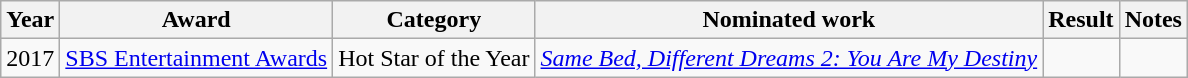<table class="wikitable">
<tr>
<th>Year</th>
<th>Award</th>
<th>Category</th>
<th>Nominated work</th>
<th>Result</th>
<th>Notes</th>
</tr>
<tr>
<td>2017</td>
<td><a href='#'>SBS Entertainment Awards</a></td>
<td>Hot Star of the Year</td>
<td><em><a href='#'>Same Bed, Different Dreams 2: You Are My Destiny</a></em></td>
<td></td>
<td></td>
</tr>
</table>
